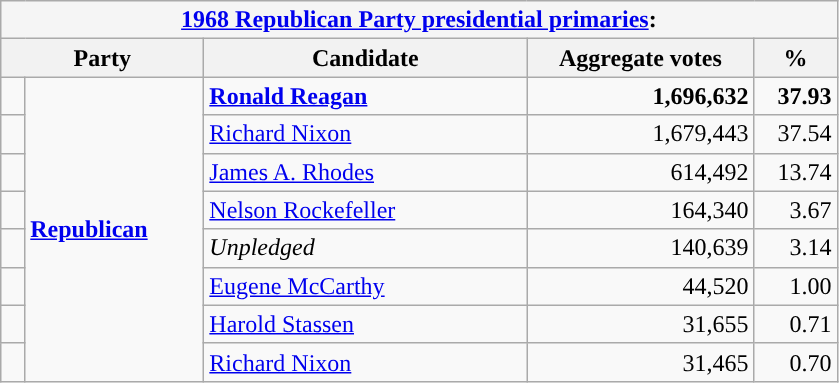<table class="wikitable">
<tr>
<th colspan=6 style="background:#f5f5f5"><a href='#'>1968 Republican Party presidential primaries</a>:</th>
</tr>
<tr>
<th style="width: 8em;" colspan=2>Party</th>
<th>Candidate</th>
<th>Aggregate votes</th>
<th>%</th>
</tr>
<tr>
<td style="background-color: "></td>
<td style="width: 7em;" rowspan=8><strong><a href='#'>Republican</a></strong></td>
<td style="width: 13em;"><strong><a href='#'>Ronald Reagan</a></strong></td>
<td style="width: 9em; text-align:right"><strong>1,696,632</strong></td>
<td style="width: 3em; text-align:right"><strong>37.93</strong></td>
</tr>
<tr>
<td style="background-color: "></td>
<td><a href='#'>Richard Nixon</a></td>
<td style="text-align:right">1,679,443</td>
<td style="text-align:right">37.54</td>
</tr>
<tr>
<td style="background-color: "></td>
<td><a href='#'>James A. Rhodes</a></td>
<td style="text-align:right">614,492</td>
<td style="text-align:right">13.74</td>
</tr>
<tr>
<td style="background-color: "></td>
<td><a href='#'>Nelson Rockefeller</a></td>
<td style="text-align:right">164,340</td>
<td style="text-align:right">3.67</td>
</tr>
<tr>
<td style="background-color: "></td>
<td><em>Unpledged</em></td>
<td style="text-align:right">140,639</td>
<td style="text-align:right">3.14</td>
</tr>
<tr>
<td style="background-color: "></td>
<td><a href='#'>Eugene McCarthy</a></td>
<td style="text-align:right">44,520</td>
<td style="text-align:right">1.00</td>
</tr>
<tr>
<td style="background-color: "></td>
<td><a href='#'>Harold Stassen</a></td>
<td style="text-align:right">31,655</td>
<td style="text-align:right">0.71</td>
</tr>
<tr>
<td style="background-color: "></td>
<td><a href='#'>Richard Nixon</a></td>
<td style="text-align:right">31,465</td>
<td style="text-align:right">0.70</td>
</tr>
</table>
